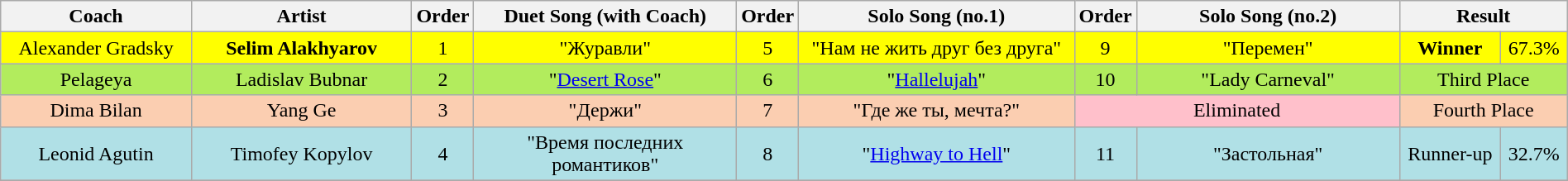<table class="wikitable" style="text-align:center; width:100%;">
<tr>
<th scope="col" width="13%">Coach</th>
<th scope="col" width="15%">Artist</th>
<th scope="col" width="02%">Order</th>
<th scope="col" width="18%">Duet Song (with Coach)</th>
<th scope="col" width="02%">Order</th>
<th scope="col" width="19%">Solo Song (no.1)</th>
<th scope="col" width="02%">Order</th>
<th scope="col" width="18%">Solo Song (no.2)</th>
<th colspan="2" width="11%">Result</th>
</tr>
<tr bgcolor=yellow>
<td>Alexander Gradsky</td>
<td><strong>Selim Alakhyarov</strong></td>
<td>1</td>
<td>"Журавли"</td>
<td>5</td>
<td>"Нам не жить друг без друга"</td>
<td>9</td>
<td>"Перемен"</td>
<td><strong>Winner</strong></td>
<td>67.3%</td>
</tr>
<tr bgcolor=#B2EC5D>
<td>Pelageya</td>
<td>Ladislav Bubnar</td>
<td>2</td>
<td>"<a href='#'>Desert Rose</a>"</td>
<td>6</td>
<td>"<a href='#'>Hallelujah</a>"</td>
<td>10</td>
<td>"Lady Carneval"</td>
<td colspan=2>Third Place</td>
</tr>
<tr bgcolor=#FBCEB1>
<td>Dima Bilan</td>
<td>Yang Ge</td>
<td>3</td>
<td>"Держи"</td>
<td>7</td>
<td>"Где же ты, мечта?"</td>
<td colspan=2 style="background:pink;">Eliminated</td>
<td colspan=2>Fourth Place</td>
</tr>
<tr bgcolor=#B0E0E6>
<td>Leonid Agutin</td>
<td>Timofey Kopylov</td>
<td>4</td>
<td>"Время последних романтиков"</td>
<td>8</td>
<td>"<a href='#'>Highway to Hell</a>"</td>
<td>11</td>
<td>"Застольная"</td>
<td>Runner-up</td>
<td>32.7%</td>
</tr>
<tr>
</tr>
</table>
